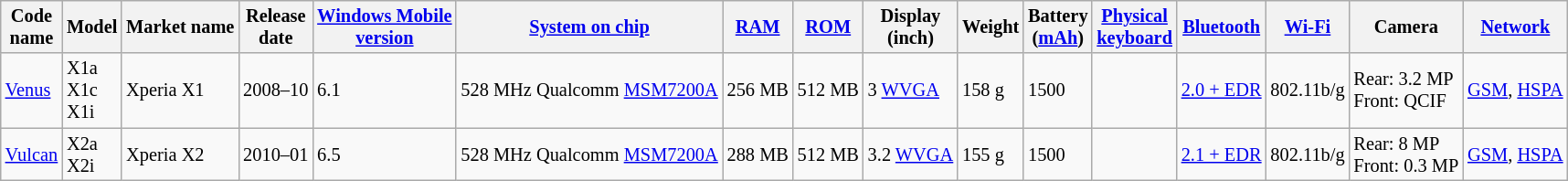<table class="wikitable sortable" style="font-size: 85%;">
<tr>
<th>Code<br>name</th>
<th>Model</th>
<th>Market name</th>
<th>Release<br>date</th>
<th><a href='#'>Windows Mobile<br>version</a></th>
<th><a href='#'>System on chip</a></th>
<th><a href='#'>RAM</a></th>
<th><a href='#'>ROM</a></th>
<th>Display <br>(inch)</th>
<th>Weight</th>
<th>Battery<br>(<a href='#'>mAh</a>)</th>
<th><a href='#'>Physical<br>keyboard</a></th>
<th><a href='#'>Bluetooth</a></th>
<th><a href='#'>Wi-Fi</a></th>
<th>Camera</th>
<th><a href='#'>Network</a></th>
</tr>
<tr>
<td><a href='#'>Venus</a></td>
<td>X1a<br>X1c<br>X1i</td>
<td>Xperia X1</td>
<td>2008–10</td>
<td>6.1</td>
<td>528 MHz Qualcomm <a href='#'>MSM7200A</a></td>
<td>256 MB</td>
<td>512 MB</td>
<td>3 <a href='#'>WVGA</a></td>
<td>158 g</td>
<td>1500</td>
<td></td>
<td><a href='#'>2.0 + EDR</a></td>
<td>802.11b/g</td>
<td>Rear: 3.2 MP<br>Front: QCIF</td>
<td><a href='#'>GSM</a>, <a href='#'>HSPA</a></td>
</tr>
<tr>
<td><a href='#'>Vulcan</a></td>
<td>X2a<br>X2i</td>
<td>Xperia X2</td>
<td>2010–01</td>
<td>6.5</td>
<td>528 MHz Qualcomm <a href='#'>MSM7200A</a></td>
<td>288 MB</td>
<td>512 MB</td>
<td>3.2 <a href='#'>WVGA</a></td>
<td>155 g</td>
<td>1500</td>
<td></td>
<td><a href='#'>2.1 + EDR</a></td>
<td>802.11b/g</td>
<td>Rear: 8 MP<br>Front: 0.3 MP</td>
<td><a href='#'>GSM</a>, <a href='#'>HSPA</a></td>
</tr>
</table>
